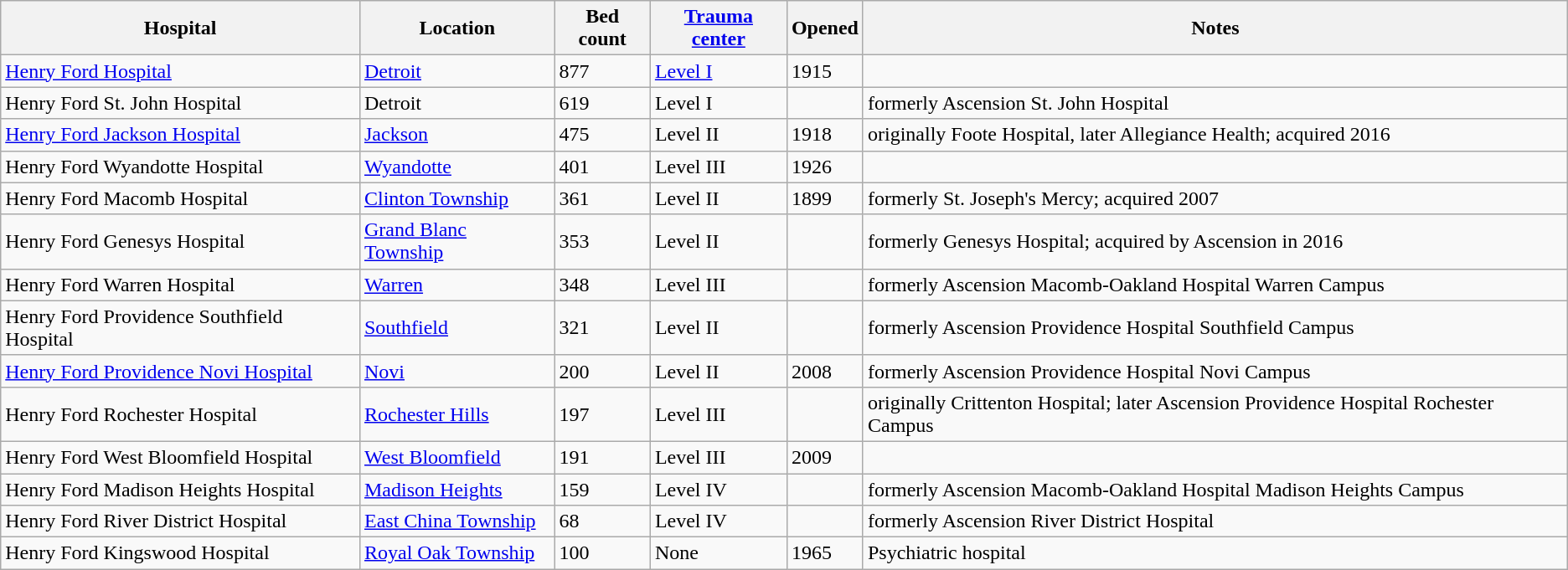<table class="wikitable sortable" border="1">
<tr>
<th>Hospital</th>
<th>Location</th>
<th>Bed count</th>
<th><a href='#'>Trauma center</a></th>
<th>Opened</th>
<th>Notes</th>
</tr>
<tr>
<td><a href='#'>Henry Ford Hospital</a></td>
<td><a href='#'>Detroit</a></td>
<td>877</td>
<td><a href='#'>Level I</a></td>
<td>1915</td>
<td></td>
</tr>
<tr>
<td>Henry Ford St. John Hospital</td>
<td>Detroit</td>
<td>619</td>
<td>Level I</td>
<td></td>
<td>formerly Ascension St. John Hospital</td>
</tr>
<tr>
<td><a href='#'>Henry Ford Jackson Hospital</a></td>
<td><a href='#'>Jackson</a></td>
<td>475</td>
<td>Level II</td>
<td>1918</td>
<td>originally Foote Hospital, later Allegiance Health; acquired 2016</td>
</tr>
<tr>
<td>Henry Ford Wyandotte Hospital</td>
<td><a href='#'>Wyandotte</a></td>
<td>401</td>
<td>Level III</td>
<td>1926</td>
<td></td>
</tr>
<tr>
<td>Henry Ford Macomb Hospital</td>
<td><a href='#'>Clinton Township</a></td>
<td>361</td>
<td>Level II</td>
<td>1899</td>
<td>formerly St. Joseph's Mercy; acquired 2007</td>
</tr>
<tr>
<td>Henry Ford Genesys Hospital</td>
<td><a href='#'>Grand Blanc Township</a></td>
<td>353</td>
<td>Level II</td>
<td></td>
<td>formerly Genesys Hospital; acquired by Ascension in 2016</td>
</tr>
<tr>
<td>Henry Ford Warren Hospital</td>
<td><a href='#'>Warren</a></td>
<td>348</td>
<td>Level III</td>
<td></td>
<td>formerly Ascension Macomb-Oakland Hospital Warren Campus</td>
</tr>
<tr>
<td>Henry Ford Providence Southfield Hospital</td>
<td><a href='#'>Southfield</a></td>
<td>321</td>
<td>Level II</td>
<td></td>
<td>formerly Ascension Providence Hospital Southfield Campus</td>
</tr>
<tr>
<td><a href='#'>Henry Ford Providence Novi Hospital</a></td>
<td><a href='#'>Novi</a></td>
<td>200</td>
<td>Level II</td>
<td>2008</td>
<td>formerly Ascension Providence Hospital Novi Campus</td>
</tr>
<tr>
<td>Henry Ford Rochester Hospital</td>
<td><a href='#'>Rochester Hills</a></td>
<td>197</td>
<td>Level III</td>
<td></td>
<td>originally Crittenton Hospital; later Ascension Providence Hospital Rochester Campus</td>
</tr>
<tr>
<td>Henry Ford West Bloomfield Hospital</td>
<td><a href='#'>West Bloomfield</a></td>
<td>191</td>
<td>Level III</td>
<td>2009</td>
<td></td>
</tr>
<tr>
<td>Henry Ford Madison Heights Hospital</td>
<td><a href='#'>Madison Heights</a></td>
<td>159</td>
<td>Level IV</td>
<td></td>
<td>formerly Ascension Macomb-Oakland Hospital Madison Heights Campus</td>
</tr>
<tr>
<td>Henry Ford River District Hospital</td>
<td><a href='#'>East China Township</a></td>
<td>68</td>
<td>Level IV</td>
<td></td>
<td>formerly Ascension River District Hospital</td>
</tr>
<tr>
<td>Henry Ford Kingswood Hospital</td>
<td><a href='#'>Royal Oak Township</a></td>
<td>100</td>
<td>None</td>
<td>1965</td>
<td>Psychiatric hospital</td>
</tr>
</table>
